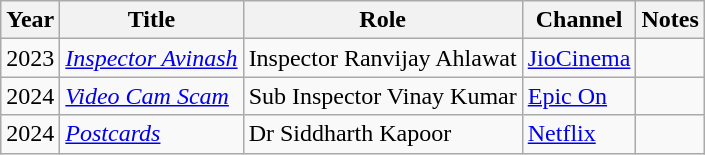<table class="wikitable sortable plainrowheaders">
<tr>
<th>Year</th>
<th>Title</th>
<th>Role</th>
<th>Channel</th>
<th>Notes</th>
</tr>
<tr>
<td>2023</td>
<td><em><a href='#'>Inspector Avinash</a></em></td>
<td>Inspector Ranvijay Ahlawat</td>
<td><a href='#'>JioCinema</a></td>
<td></td>
</tr>
<tr>
<td>2024</td>
<td><a href='#'><em>Video Cam Scam</em></a></td>
<td>Sub Inspector Vinay Kumar</td>
<td><a href='#'>Epic On</a></td>
<td></td>
</tr>
<tr>
<td>2024</td>
<td><a href='#'><em>Postcards</em></a></td>
<td>Dr Siddharth Kapoor</td>
<td><a href='#'>Netflix</a></td>
<td></td>
</tr>
</table>
